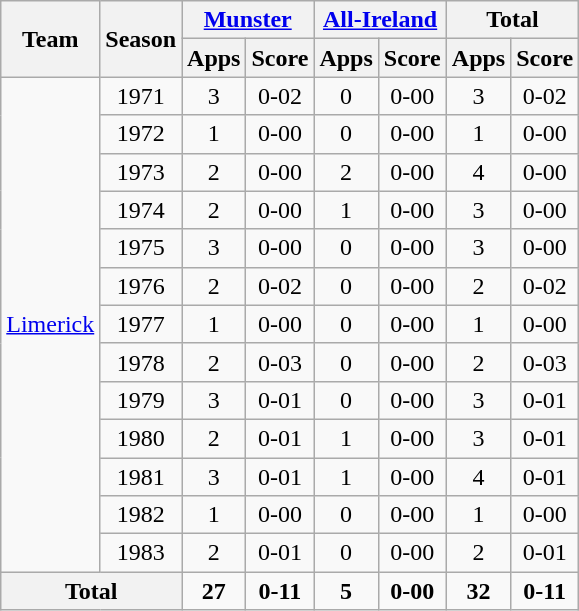<table class="wikitable" style="text-align:center">
<tr>
<th rowspan="2">Team</th>
<th rowspan="2">Season</th>
<th colspan="2"><a href='#'>Munster</a></th>
<th colspan="2"><a href='#'>All-Ireland</a></th>
<th colspan="2">Total</th>
</tr>
<tr>
<th>Apps</th>
<th>Score</th>
<th>Apps</th>
<th>Score</th>
<th>Apps</th>
<th>Score</th>
</tr>
<tr>
<td rowspan="13"><a href='#'>Limerick</a></td>
<td>1971</td>
<td>3</td>
<td>0-02</td>
<td>0</td>
<td>0-00</td>
<td>3</td>
<td>0-02</td>
</tr>
<tr>
<td>1972</td>
<td>1</td>
<td>0-00</td>
<td>0</td>
<td>0-00</td>
<td>1</td>
<td>0-00</td>
</tr>
<tr>
<td>1973</td>
<td>2</td>
<td>0-00</td>
<td>2</td>
<td>0-00</td>
<td>4</td>
<td>0-00</td>
</tr>
<tr>
<td>1974</td>
<td>2</td>
<td>0-00</td>
<td>1</td>
<td>0-00</td>
<td>3</td>
<td>0-00</td>
</tr>
<tr>
<td>1975</td>
<td>3</td>
<td>0-00</td>
<td>0</td>
<td>0-00</td>
<td>3</td>
<td>0-00</td>
</tr>
<tr>
<td>1976</td>
<td>2</td>
<td>0-02</td>
<td>0</td>
<td>0-00</td>
<td>2</td>
<td>0-02</td>
</tr>
<tr>
<td>1977</td>
<td>1</td>
<td>0-00</td>
<td>0</td>
<td>0-00</td>
<td>1</td>
<td>0-00</td>
</tr>
<tr>
<td>1978</td>
<td>2</td>
<td>0-03</td>
<td>0</td>
<td>0-00</td>
<td>2</td>
<td>0-03</td>
</tr>
<tr>
<td>1979</td>
<td>3</td>
<td>0-01</td>
<td>0</td>
<td>0-00</td>
<td>3</td>
<td>0-01</td>
</tr>
<tr>
<td>1980</td>
<td>2</td>
<td>0-01</td>
<td>1</td>
<td>0-00</td>
<td>3</td>
<td>0-01</td>
</tr>
<tr>
<td>1981</td>
<td>3</td>
<td>0-01</td>
<td>1</td>
<td>0-00</td>
<td>4</td>
<td>0-01</td>
</tr>
<tr>
<td>1982</td>
<td>1</td>
<td>0-00</td>
<td>0</td>
<td>0-00</td>
<td>1</td>
<td>0-00</td>
</tr>
<tr>
<td>1983</td>
<td>2</td>
<td>0-01</td>
<td>0</td>
<td>0-00</td>
<td>2</td>
<td>0-01</td>
</tr>
<tr>
<th colspan="2">Total</th>
<td><strong>27</strong></td>
<td><strong>0-11</strong></td>
<td><strong>5</strong></td>
<td><strong>0-00</strong></td>
<td><strong>32</strong></td>
<td><strong>0-11</strong></td>
</tr>
</table>
